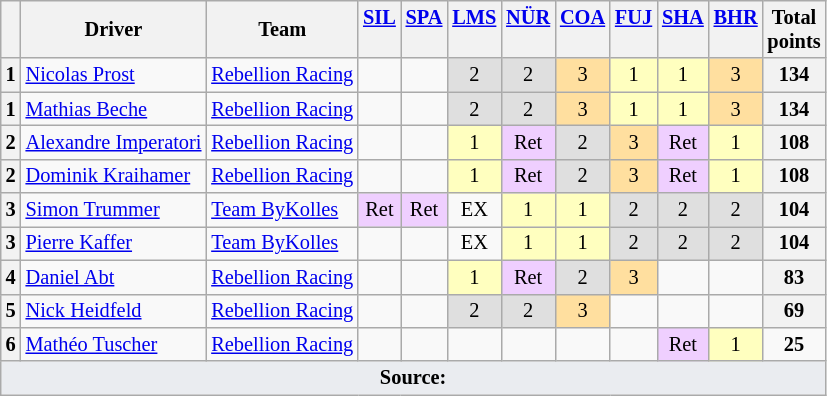<table class="wikitable" style="font-size: 85%; text-align:center;">
<tr valign="top">
<th valign=middle></th>
<th valign=middle>Driver</th>
<th valign=middle>Team</th>
<th><a href='#'>SIL</a><br></th>
<th><a href='#'>SPA</a><br></th>
<th><a href='#'>LMS</a><br></th>
<th><a href='#'>NÜR</a><br></th>
<th><a href='#'>COA</a><br></th>
<th><a href='#'>FUJ</a><br></th>
<th><a href='#'>SHA</a><br></th>
<th><a href='#'>BHR</a><br></th>
<th valign=middle>Total<br>points</th>
</tr>
<tr>
<th>1</th>
<td align=left> <a href='#'>Nicolas Prost</a></td>
<td align=left> <a href='#'>Rebellion Racing</a></td>
<td></td>
<td></td>
<td style="background:#DFDFDF;">2</td>
<td style="background:#DFDFDF;">2</td>
<td style="background:#FFDF9F;">3</td>
<td style="background:#FFFFBF;">1</td>
<td style="background:#FFFFBF;">1</td>
<td style="background:#FFDF9F;">3</td>
<th>134</th>
</tr>
<tr>
<th>1</th>
<td align=left> <a href='#'>Mathias Beche</a></td>
<td align=left> <a href='#'>Rebellion Racing</a></td>
<td></td>
<td></td>
<td style="background:#DFDFDF;">2</td>
<td style="background:#DFDFDF;">2</td>
<td style="background:#FFDF9F;">3</td>
<td style="background:#FFFFBF;">1</td>
<td style="background:#FFFFBF;">1</td>
<td style="background:#FFDF9F;">3</td>
<th>134</th>
</tr>
<tr>
<th>2</th>
<td align=left> <a href='#'>Alexandre Imperatori</a></td>
<td align=left> <a href='#'>Rebellion Racing</a></td>
<td></td>
<td></td>
<td style="background:#FFFFBF;">1</td>
<td style="background:#EFCFFF;">Ret</td>
<td style="background:#DFDFDF;">2</td>
<td style="background:#FFDF9F;">3</td>
<td style="background:#EFCFFF;">Ret</td>
<td style="background:#FFFFBF;">1</td>
<th>108</th>
</tr>
<tr>
<th>2</th>
<td align=left> <a href='#'>Dominik Kraihamer</a></td>
<td align=left> <a href='#'>Rebellion Racing</a></td>
<td></td>
<td></td>
<td style="background:#FFFFBF;">1</td>
<td style="background:#EFCFFF;">Ret</td>
<td style="background:#DFDFDF;">2</td>
<td style="background:#FFDF9F;">3</td>
<td style="background:#EFCFFF;">Ret</td>
<td style="background:#FFFFBF;">1</td>
<th>108</th>
</tr>
<tr>
<th>3</th>
<td align=left> <a href='#'>Simon Trummer</a></td>
<td align=left> <a href='#'>Team ByKolles</a></td>
<td style="background:#EFCFFF;">Ret</td>
<td style="background:#EFCFFF;">Ret</td>
<td>EX</td>
<td style="background:#FFFFBF;">1</td>
<td style="background:#FFFFBF;">1</td>
<td style="background:#DFDFDF;">2</td>
<td style="background:#DFDFDF;">2</td>
<td style="background:#DFDFDF;">2</td>
<th>104</th>
</tr>
<tr>
<th>3</th>
<td align=left> <a href='#'>Pierre Kaffer</a></td>
<td align=left> <a href='#'>Team ByKolles</a></td>
<td></td>
<td></td>
<td>EX</td>
<td style="background:#FFFFBF;">1</td>
<td style="background:#FFFFBF;">1</td>
<td style="background:#DFDFDF;">2</td>
<td style="background:#DFDFDF;">2</td>
<td style="background:#DFDFDF;">2</td>
<th>104</th>
</tr>
<tr>
<th>4</th>
<td align=left> <a href='#'>Daniel Abt</a></td>
<td align=left> <a href='#'>Rebellion Racing</a></td>
<td></td>
<td></td>
<td style="background:#FFFFBF;">1</td>
<td style="background:#EFCFFF;">Ret</td>
<td style="background:#DFDFDF;">2</td>
<td style="background:#FFDF9F;">3</td>
<td></td>
<td></td>
<th>83</th>
</tr>
<tr>
<th>5</th>
<td align=left> <a href='#'>Nick Heidfeld</a></td>
<td align=left> <a href='#'>Rebellion Racing</a></td>
<td></td>
<td></td>
<td style="background:#DFDFDF;">2</td>
<td style="background:#DFDFDF;">2</td>
<td style="background:#FFDF9F;">3</td>
<td></td>
<td></td>
<td></td>
<th>69</th>
</tr>
<tr>
<th>6</th>
<td align=left> <a href='#'>Mathéo Tuscher</a></td>
<td align=left> <a href='#'>Rebellion Racing</a></td>
<td></td>
<td></td>
<td></td>
<td></td>
<td></td>
<td></td>
<td style="background:#EFCFFF;">Ret</td>
<td style="background:#FFFFBF;">1</td>
<td><strong>25</strong></td>
</tr>
<tr class="sortbottom">
<td colspan="12" style="background-color:#EAECF0;text-align:center"><strong>Source:</strong></td>
</tr>
</table>
